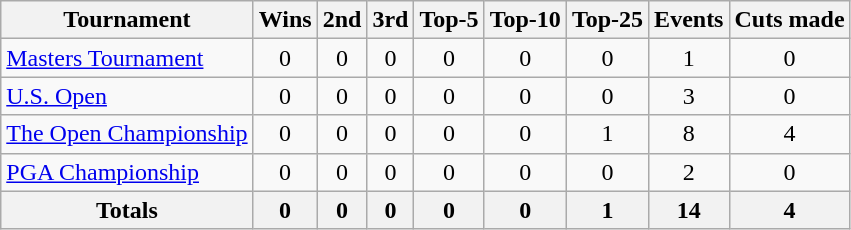<table class=wikitable style=text-align:center>
<tr>
<th>Tournament</th>
<th>Wins</th>
<th>2nd</th>
<th>3rd</th>
<th>Top-5</th>
<th>Top-10</th>
<th>Top-25</th>
<th>Events</th>
<th>Cuts made</th>
</tr>
<tr>
<td align=left><a href='#'>Masters Tournament</a></td>
<td>0</td>
<td>0</td>
<td>0</td>
<td>0</td>
<td>0</td>
<td>0</td>
<td>1</td>
<td>0</td>
</tr>
<tr>
<td align=left><a href='#'>U.S. Open</a></td>
<td>0</td>
<td>0</td>
<td>0</td>
<td>0</td>
<td>0</td>
<td>0</td>
<td>3</td>
<td>0</td>
</tr>
<tr>
<td align=left><a href='#'>The Open Championship</a></td>
<td>0</td>
<td>0</td>
<td>0</td>
<td>0</td>
<td>0</td>
<td>1</td>
<td>8</td>
<td>4</td>
</tr>
<tr>
<td align=left><a href='#'>PGA Championship</a></td>
<td>0</td>
<td>0</td>
<td>0</td>
<td>0</td>
<td>0</td>
<td>0</td>
<td>2</td>
<td>0</td>
</tr>
<tr>
<th>Totals</th>
<th>0</th>
<th>0</th>
<th>0</th>
<th>0</th>
<th>0</th>
<th>1</th>
<th>14</th>
<th>4</th>
</tr>
</table>
